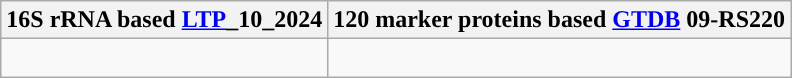<table class="wikitable">
<tr>
<th colspan=1>16S rRNA based <a href='#'>LTP</a>_10_2024</th>
<th colspan=1>120 marker proteins based <a href='#'>GTDB</a> 09-RS220</th>
</tr>
<tr>
<td style="vertical-align:top"><br></td>
<td><br></td>
</tr>
</table>
